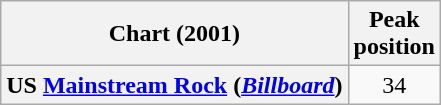<table class="wikitable sortable plainrowheaders" style="text-align:center">
<tr>
<th scope="col">Chart (2001)</th>
<th scope="col">Peak<br>position</th>
</tr>
<tr>
<th scope="row">US <a href='#'>Mainstream Rock</a> (<em><a href='#'>Billboard</a></em>)</th>
<td>34</td>
</tr>
</table>
